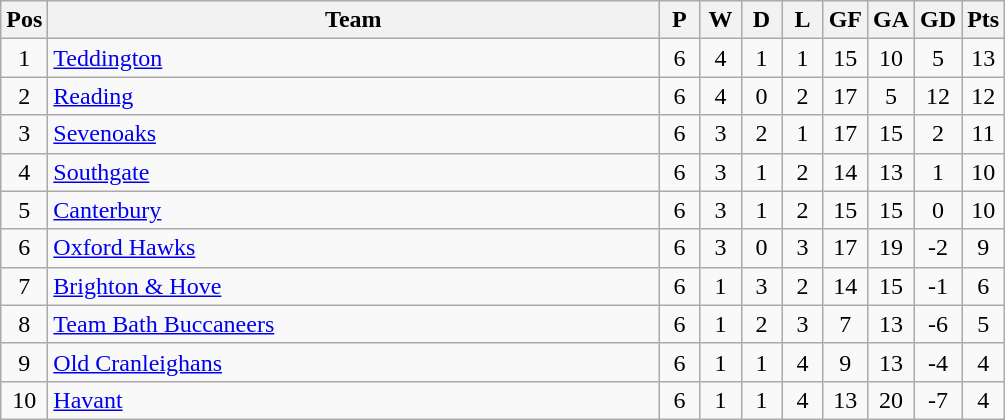<table class="wikitable" style="font-size: 100%">
<tr>
<th width=20>Pos</th>
<th width=400>Team</th>
<th width=20>P</th>
<th width=20>W</th>
<th width=20>D</th>
<th width=20>L</th>
<th width=20>GF</th>
<th width=20>GA</th>
<th width=20>GD</th>
<th width=20>Pts</th>
</tr>
<tr align=center>
<td>1</td>
<td align="left"><a href='#'>Teddington</a></td>
<td>6</td>
<td>4</td>
<td>1</td>
<td>1</td>
<td>15</td>
<td>10</td>
<td>5</td>
<td>13</td>
</tr>
<tr align=center>
<td>2</td>
<td align="left"><a href='#'>Reading</a></td>
<td>6</td>
<td>4</td>
<td>0</td>
<td>2</td>
<td>17</td>
<td>5</td>
<td>12</td>
<td>12</td>
</tr>
<tr align=center>
<td>3</td>
<td align="left"><a href='#'>Sevenoaks</a></td>
<td>6</td>
<td>3</td>
<td>2</td>
<td>1</td>
<td>17</td>
<td>15</td>
<td>2</td>
<td>11</td>
</tr>
<tr align=center>
<td>4</td>
<td align="left"><a href='#'>Southgate</a></td>
<td>6</td>
<td>3</td>
<td>1</td>
<td>2</td>
<td>14</td>
<td>13</td>
<td>1</td>
<td>10</td>
</tr>
<tr align=center>
<td>5</td>
<td align="left"><a href='#'>Canterbury</a></td>
<td>6</td>
<td>3</td>
<td>1</td>
<td>2</td>
<td>15</td>
<td>15</td>
<td>0</td>
<td>10</td>
</tr>
<tr align=center>
<td>6</td>
<td align="left"><a href='#'>Oxford Hawks</a></td>
<td>6</td>
<td>3</td>
<td>0</td>
<td>3</td>
<td>17</td>
<td>19</td>
<td>-2</td>
<td>9</td>
</tr>
<tr align=center>
<td>7</td>
<td align="left"><a href='#'>Brighton & Hove</a></td>
<td>6</td>
<td>1</td>
<td>3</td>
<td>2</td>
<td>14</td>
<td>15</td>
<td>-1</td>
<td>6</td>
</tr>
<tr align=center>
<td>8</td>
<td align="left"><a href='#'>Team Bath Buccaneers</a></td>
<td>6</td>
<td>1</td>
<td>2</td>
<td>3</td>
<td>7</td>
<td>13</td>
<td>-6</td>
<td>5</td>
</tr>
<tr align=center>
<td>9</td>
<td align="left"><a href='#'>Old Cranleighans</a></td>
<td>6</td>
<td>1</td>
<td>1</td>
<td>4</td>
<td>9</td>
<td>13</td>
<td>-4</td>
<td>4</td>
</tr>
<tr align=center>
<td>10</td>
<td align="left"><a href='#'>Havant</a></td>
<td>6</td>
<td>1</td>
<td>1</td>
<td>4</td>
<td>13</td>
<td>20</td>
<td>-7</td>
<td>4</td>
</tr>
</table>
